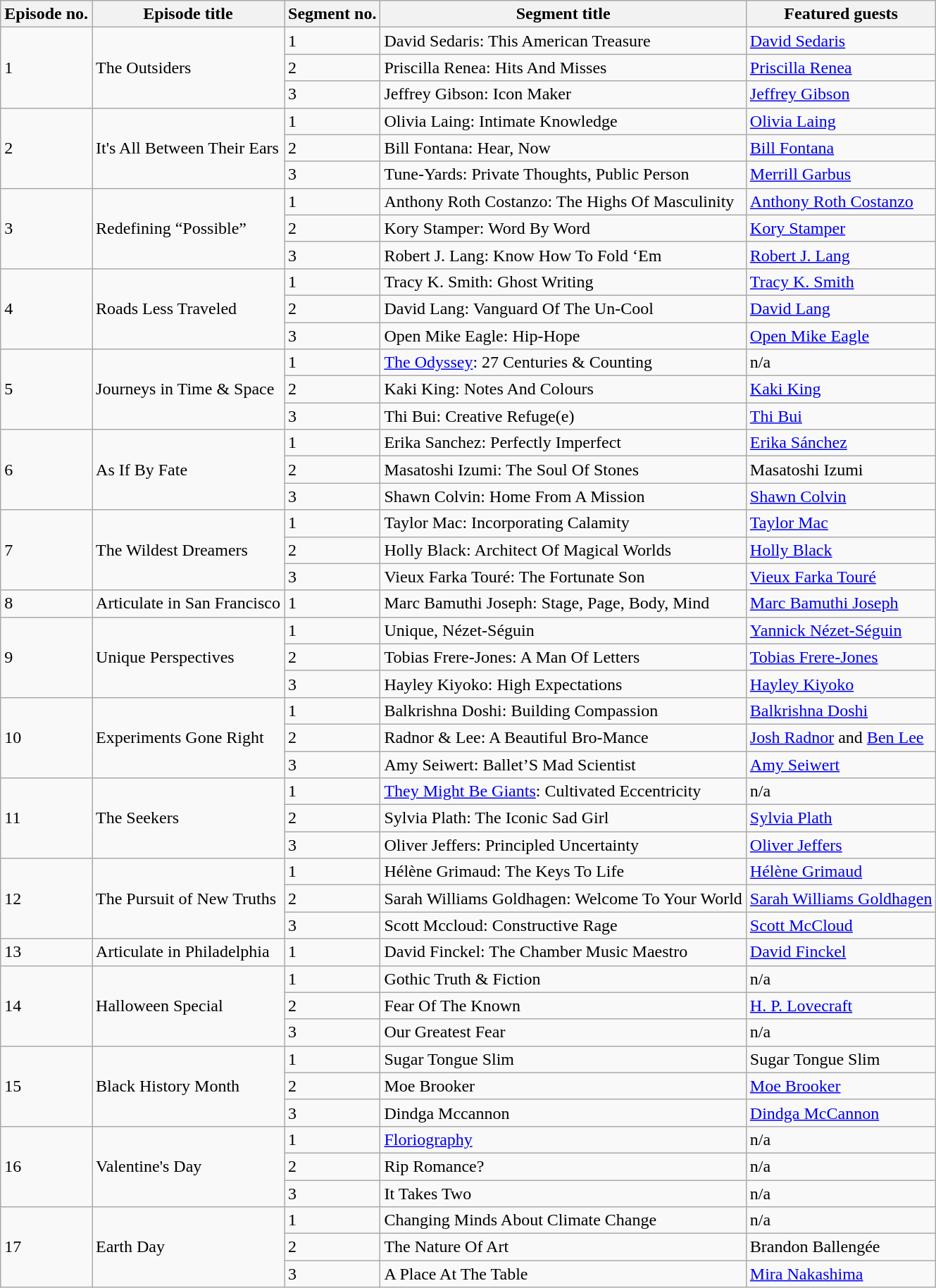<table class="wikitable sortable">
<tr>
<th>Episode no.</th>
<th>Episode title</th>
<th>Segment no.</th>
<th>Segment title</th>
<th>Featured guests</th>
</tr>
<tr>
<td rowspan="3">1</td>
<td rowspan="3">The Outsiders</td>
<td>1</td>
<td>David Sedaris: This American Treasure</td>
<td><a href='#'>David Sedaris</a></td>
</tr>
<tr>
<td>2</td>
<td>Priscilla Renea: Hits And Misses</td>
<td><a href='#'>Priscilla Renea</a></td>
</tr>
<tr>
<td>3</td>
<td>Jeffrey Gibson: Icon Maker</td>
<td><a href='#'>Jeffrey Gibson</a></td>
</tr>
<tr>
<td rowspan="3">2</td>
<td rowspan="3">It's All Between Their Ears</td>
<td>1</td>
<td>Olivia Laing: Intimate Knowledge</td>
<td><a href='#'>Olivia Laing</a></td>
</tr>
<tr>
<td>2</td>
<td>Bill Fontana: Hear, Now</td>
<td><a href='#'>Bill Fontana</a></td>
</tr>
<tr>
<td>3</td>
<td>Tune-Yards: Private Thoughts, Public Person</td>
<td><a href='#'>Merrill Garbus</a></td>
</tr>
<tr>
<td rowspan="3">3</td>
<td rowspan="3">Redefining “Possible”</td>
<td>1</td>
<td>Anthony Roth Costanzo: The Highs Of Masculinity</td>
<td><a href='#'>Anthony Roth Costanzo</a></td>
</tr>
<tr>
<td>2</td>
<td>Kory Stamper: Word By Word</td>
<td><a href='#'>Kory Stamper</a></td>
</tr>
<tr>
<td>3</td>
<td>Robert J. Lang: Know How To Fold ‘Em</td>
<td><a href='#'>Robert J. Lang</a></td>
</tr>
<tr>
<td rowspan="3">4</td>
<td rowspan="3">Roads Less Traveled</td>
<td>1</td>
<td>Tracy K. Smith: Ghost Writing</td>
<td><a href='#'>Tracy K. Smith</a></td>
</tr>
<tr>
<td>2</td>
<td>David Lang: Vanguard Of The Un-Cool</td>
<td><a href='#'>David Lang</a></td>
</tr>
<tr>
<td>3</td>
<td>Open Mike Eagle: Hip-Hope</td>
<td><a href='#'>Open Mike Eagle</a></td>
</tr>
<tr>
<td rowspan="3">5</td>
<td rowspan="3">Journeys in Time & Space</td>
<td>1</td>
<td><a href='#'>The Odyssey</a>: 27 Centuries & Counting</td>
<td>n/a</td>
</tr>
<tr>
<td>2</td>
<td>Kaki King: Notes And Colours</td>
<td><a href='#'>Kaki King</a></td>
</tr>
<tr>
<td>3</td>
<td>Thi Bui: Creative Refuge(e)</td>
<td><a href='#'>Thi Bui</a></td>
</tr>
<tr>
<td rowspan="3">6</td>
<td rowspan="3">As If By Fate</td>
<td>1</td>
<td>Erika Sanchez: Perfectly Imperfect</td>
<td><a href='#'>Erika Sánchez</a></td>
</tr>
<tr>
<td>2</td>
<td>Masatoshi Izumi: The Soul Of Stones</td>
<td>Masatoshi Izumi</td>
</tr>
<tr>
<td>3</td>
<td>Shawn Colvin: Home From A Mission</td>
<td><a href='#'>Shawn Colvin</a></td>
</tr>
<tr>
<td rowspan="3">7</td>
<td rowspan="3">The Wildest Dreamers</td>
<td>1</td>
<td>Taylor Mac: Incorporating Calamity</td>
<td><a href='#'>Taylor Mac</a></td>
</tr>
<tr>
<td>2</td>
<td>Holly Black: Architect Of Magical Worlds</td>
<td><a href='#'>Holly Black</a></td>
</tr>
<tr>
<td>3</td>
<td>Vieux Farka Touré: The Fortunate Son</td>
<td><a href='#'>Vieux Farka Touré</a></td>
</tr>
<tr>
<td>8</td>
<td>Articulate in San Francisco</td>
<td>1</td>
<td>Marc Bamuthi Joseph: Stage, Page, Body, Mind</td>
<td><a href='#'>Marc Bamuthi Joseph</a></td>
</tr>
<tr>
<td rowspan="3">9</td>
<td rowspan="3">Unique Perspectives</td>
<td>1</td>
<td>Unique, Nézet-Séguin</td>
<td><a href='#'>Yannick Nézet-Séguin</a></td>
</tr>
<tr>
<td>2</td>
<td>Tobias Frere-Jones: A Man Of Letters</td>
<td><a href='#'>Tobias Frere-Jones</a></td>
</tr>
<tr>
<td>3</td>
<td>Hayley Kiyoko: High Expectations</td>
<td><a href='#'>Hayley Kiyoko</a></td>
</tr>
<tr>
<td rowspan="3">10</td>
<td rowspan="3">Experiments Gone Right</td>
<td>1</td>
<td>Balkrishna Doshi: Building Compassion</td>
<td><a href='#'>Balkrishna Doshi</a></td>
</tr>
<tr>
<td>2</td>
<td>Radnor & Lee: A Beautiful Bro-Mance</td>
<td><a href='#'>Josh Radnor</a> and <a href='#'>Ben Lee</a></td>
</tr>
<tr>
<td>3</td>
<td>Amy Seiwert: Ballet’S Mad Scientist</td>
<td><a href='#'>Amy Seiwert</a></td>
</tr>
<tr>
<td rowspan="3">11</td>
<td rowspan="3">The Seekers</td>
<td>1</td>
<td><a href='#'>They Might Be Giants</a>: Cultivated Eccentricity</td>
<td>n/a</td>
</tr>
<tr>
<td>2</td>
<td>Sylvia Plath: The Iconic Sad Girl</td>
<td><a href='#'>Sylvia Plath</a></td>
</tr>
<tr>
<td>3</td>
<td>Oliver Jeffers: Principled Uncertainty</td>
<td><a href='#'>Oliver Jeffers</a></td>
</tr>
<tr>
<td rowspan="3">12</td>
<td rowspan="3">The Pursuit of New Truths</td>
<td>1</td>
<td>Hélène Grimaud: The Keys To Life</td>
<td><a href='#'>Hélène Grimaud</a></td>
</tr>
<tr>
<td>2</td>
<td>Sarah Williams Goldhagen: Welcome To Your World</td>
<td><a href='#'>Sarah Williams Goldhagen</a></td>
</tr>
<tr>
<td>3</td>
<td>Scott Mccloud: Constructive Rage</td>
<td><a href='#'>Scott McCloud</a></td>
</tr>
<tr>
<td>13</td>
<td>Articulate in Philadelphia</td>
<td>1</td>
<td>David Finckel: The Chamber Music Maestro</td>
<td><a href='#'>David Finckel</a></td>
</tr>
<tr>
<td rowspan="3">14</td>
<td rowspan="3">Halloween Special</td>
<td>1</td>
<td>Gothic Truth & Fiction</td>
<td>n/a</td>
</tr>
<tr>
<td>2</td>
<td>Fear Of The Known</td>
<td><a href='#'>H. P. Lovecraft</a></td>
</tr>
<tr>
<td>3</td>
<td>Our Greatest Fear</td>
<td>n/a</td>
</tr>
<tr>
<td rowspan="3">15</td>
<td rowspan="3">Black History Month</td>
<td>1</td>
<td>Sugar Tongue Slim</td>
<td>Sugar Tongue Slim</td>
</tr>
<tr>
<td>2</td>
<td>Moe Brooker</td>
<td><a href='#'>Moe Brooker</a></td>
</tr>
<tr>
<td>3</td>
<td>Dindga Mccannon</td>
<td><a href='#'>Dindga McCannon</a></td>
</tr>
<tr>
<td rowspan="3">16</td>
<td rowspan="3">Valentine's Day</td>
<td>1</td>
<td><a href='#'>Floriography</a></td>
<td>n/a</td>
</tr>
<tr>
<td>2</td>
<td>Rip Romance?</td>
<td>n/a</td>
</tr>
<tr>
<td>3</td>
<td>It Takes Two</td>
<td>n/a</td>
</tr>
<tr>
<td rowspan="3">17</td>
<td rowspan="3">Earth Day</td>
<td>1</td>
<td>Changing Minds About Climate Change</td>
<td>n/a</td>
</tr>
<tr>
<td>2</td>
<td>The Nature Of Art</td>
<td>Brandon Ballengée</td>
</tr>
<tr>
<td>3</td>
<td>A Place At The Table</td>
<td><a href='#'>Mira Nakashima</a></td>
</tr>
</table>
